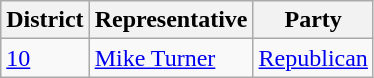<table class="wikitable">
<tr>
<th>District</th>
<th>Representative</th>
<th>Party</th>
</tr>
<tr>
<td><a href='#'>10</a></td>
<td><a href='#'>Mike Turner</a></td>
<td><a href='#'>Republican</a></td>
</tr>
</table>
